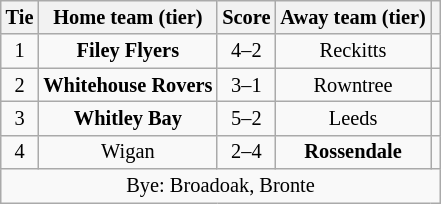<table class="wikitable" style="text-align:center; font-size:85%">
<tr>
<th>Tie</th>
<th>Home team (tier)</th>
<th>Score</th>
<th>Away team (tier)</th>
<th></th>
</tr>
<tr>
<td align="center">1</td>
<td><strong>Filey Flyers</strong></td>
<td align="center">4–2</td>
<td>Reckitts</td>
<td></td>
</tr>
<tr>
<td align="center">2</td>
<td><strong>Whitehouse Rovers</strong></td>
<td align="center">3–1</td>
<td>Rowntree</td>
<td></td>
</tr>
<tr>
<td align="center">3</td>
<td><strong>Whitley Bay</strong></td>
<td align="center">5–2</td>
<td>Leeds</td>
<td></td>
</tr>
<tr>
<td align="center">4</td>
<td>Wigan</td>
<td align="center">2–4</td>
<td><strong>Rossendale</strong></td>
<td></td>
</tr>
<tr>
<td colspan="5" align="center">Bye: Broadoak, Bronte</td>
</tr>
</table>
